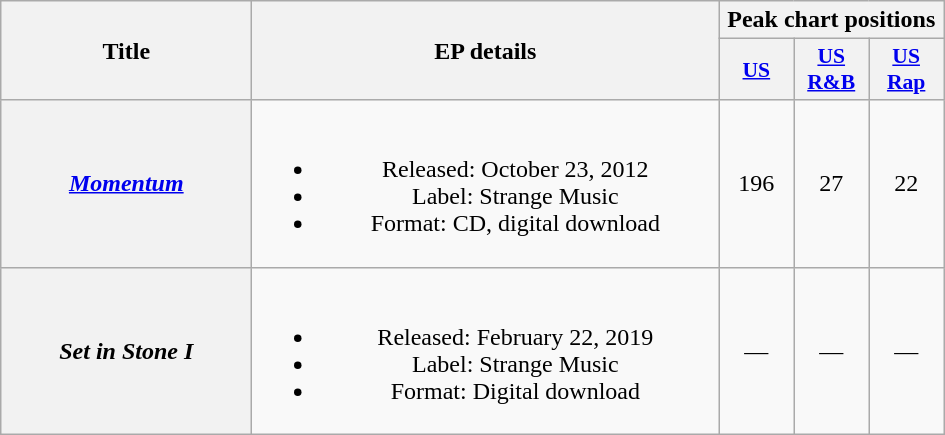<table class="wikitable plainrowheaders" style="text-align:center;">
<tr>
<th scope="col" rowspan="2" style="width:10em;">Title</th>
<th scope="col" rowspan="2" style="width:19em;">EP details</th>
<th scope="col" colspan="3">Peak chart positions</th>
</tr>
<tr>
<th scope="col" style="width:3em;font-size:90%;"><a href='#'>US</a></th>
<th scope="col" style="width:3em;font-size:90%;"><a href='#'>US R&B</a></th>
<th scope="col" style="width:3em;font-size:90%;"><a href='#'>US<br>Rap</a></th>
</tr>
<tr>
<th scope="row"><em><a href='#'>Momentum</a></em></th>
<td><br><ul><li>Released: October 23, 2012</li><li>Label: Strange Music</li><li>Format: CD, digital download</li></ul></td>
<td>196</td>
<td>27</td>
<td>22</td>
</tr>
<tr>
<th scope="row"><em>Set in Stone I</em></th>
<td><br><ul><li>Released: February 22, 2019</li><li>Label: Strange Music</li><li>Format: Digital download</li></ul></td>
<td>—</td>
<td>—</td>
<td>—</td>
</tr>
</table>
